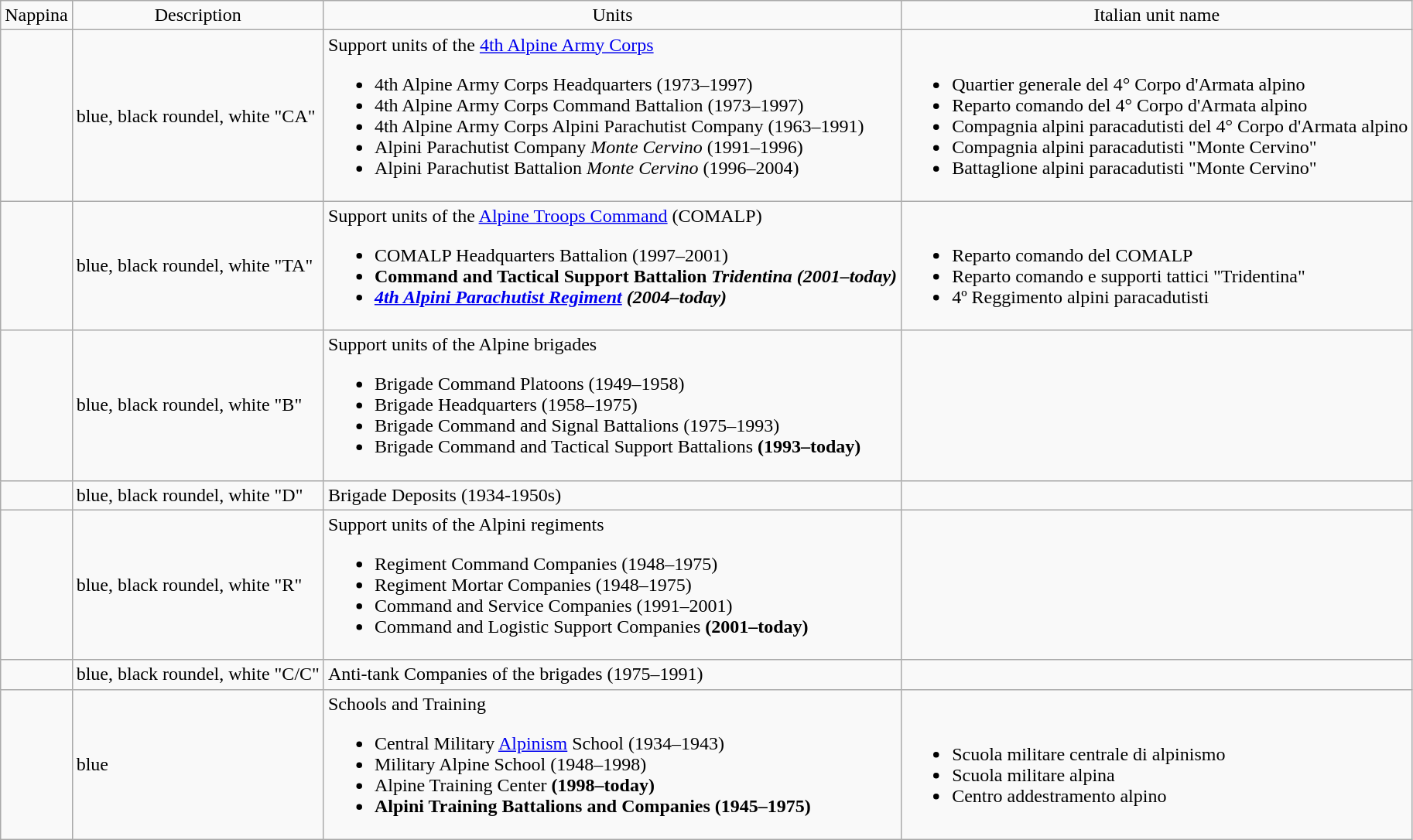<table class="wikitable">
<tr style="text-align:center;">
<td>Nappina</td>
<td>Description</td>
<td>Units</td>
<td>Italian unit name</td>
</tr>
<tr>
<td></td>
<td>blue, black roundel, white "CA"</td>
<td>Support units of the <a href='#'>4th Alpine Army Corps</a><br><ul><li>4th Alpine Army Corps Headquarters (1973–1997)</li><li>4th Alpine Army Corps Command Battalion (1973–1997)</li><li>4th Alpine Army Corps Alpini Parachutist Company (1963–1991)</li><li>Alpini Parachutist Company <em>Monte Cervino</em> (1991–1996)</li><li>Alpini Parachutist Battalion <em>Monte Cervino</em> (1996–2004)</li></ul></td>
<td><br><ul><li>Quartier generale del 4° Corpo d'Armata alpino</li><li>Reparto comando del 4° Corpo d'Armata alpino</li><li>Compagnia alpini paracadutisti del 4° Corpo d'Armata alpino</li><li>Compagnia alpini paracadutisti "Monte Cervino"</li><li>Battaglione alpini paracadutisti "Monte Cervino"</li></ul></td>
</tr>
<tr>
<td></td>
<td>blue, black roundel, white "TA"</td>
<td>Support units of the <a href='#'>Alpine Troops Command</a> (COMALP)<br><ul><li>COMALP Headquarters Battalion (1997–2001)</li><li><strong>Command and Tactical Support Battalion <em>Tridentina<strong><em> (2001–today)</li><li></strong><a href='#'>4th Alpini Parachutist Regiment</a><strong> (2004–today)</li></ul></td>
<td><br><ul><li>Reparto comando del COMALP</li><li>Reparto comando e supporti tattici "Tridentina"</li><li>4º Reggimento alpini paracadutisti</li></ul></td>
</tr>
<tr>
<td></td>
<td>blue, black roundel, white "B"</td>
<td>Support units of the Alpine brigades<br><ul><li>Brigade Command Platoons (1949–1958)</li><li>Brigade Headquarters (1958–1975)</li><li>Brigade Command and Signal Battalions (1975–1993)</li><li></strong>Brigade Command and Tactical Support Battalions<strong> (1993–today)</li></ul></td>
<td></td>
</tr>
<tr>
<td></td>
<td>blue, black roundel, white "D"</td>
<td>Brigade Deposits (1934-1950s)</td>
<td></td>
</tr>
<tr>
<td></td>
<td>blue, black roundel, white "R"</td>
<td>Support units of the Alpini regiments<br><ul><li>Regiment Command Companies (1948–1975)</li><li>Regiment Mortar Companies (1948–1975)</li><li>Command and Service Companies (1991–2001)</li><li></strong>Command and Logistic Support Companies<strong> (2001–today)</li></ul></td>
<td></td>
</tr>
<tr>
<td></td>
<td>blue, black roundel, white "C/C"</td>
<td>Anti-tank Companies of the brigades (1975–1991)</td>
<td></td>
</tr>
<tr>
<td></td>
<td>blue</td>
<td>Schools and Training<br><ul><li>Central Military <a href='#'>Alpinism</a> School (1934–1943)</li><li>Military Alpine School (1948–1998)</li><li></strong>Alpine Training Center<strong> (1998–today)</li><li>Alpini Training Battalions and Companies (1945–1975)</li></ul></td>
<td><br><ul><li>Scuola militare centrale di alpinismo</li><li>Scuola militare alpina</li><li>Centro addestramento alpino</li></ul></td>
</tr>
</table>
